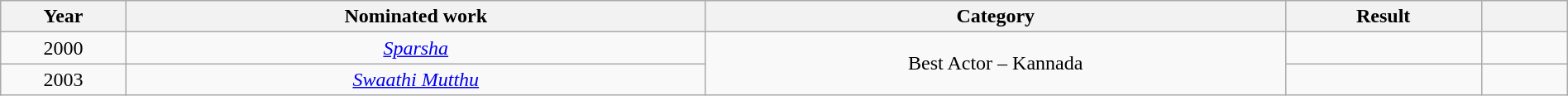<table class="wikitable" width=100%>
<tr>
<th width=8%>Year</th>
<th width=37%>Nominated work</th>
<th width=37%>Category</th>
<th width=12.5%>Result</th>
<th width=5.5%></th>
</tr>
<tr>
<td style="text-align:center;">2000</td>
<td style="text-align:center;"><em><a href='#'>Sparsha</a></em></td>
<td rowspan="2" style="text-align:center;">Best Actor – Kannada</td>
<td></td>
<td style="text-align:center;"></td>
</tr>
<tr>
<td style="text-align:center;">2003</td>
<td style="text-align:center;"><em><a href='#'>Swaathi Mutthu</a></em></td>
<td></td>
<td style="text-align:center;"></td>
</tr>
</table>
